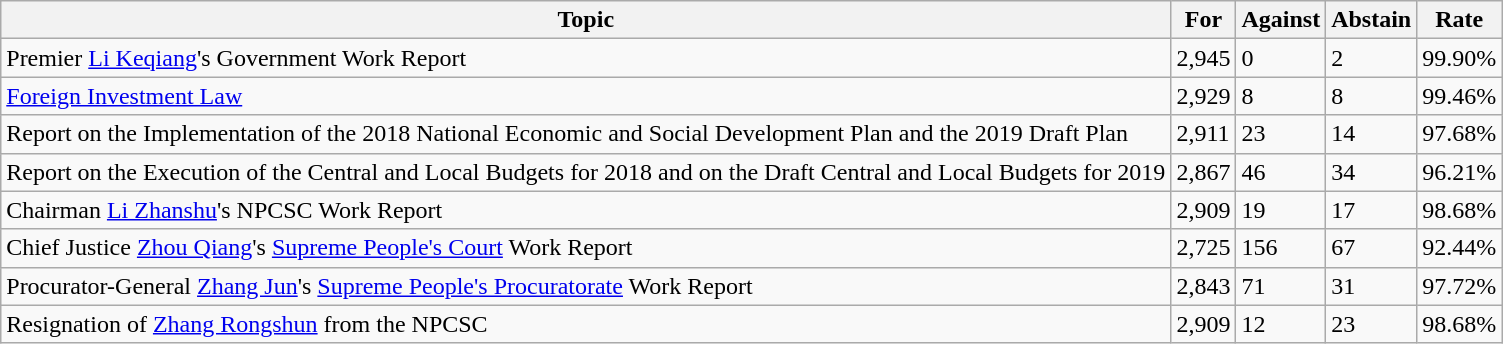<table class="wikitable">
<tr>
<th>Topic</th>
<th>For</th>
<th>Against</th>
<th>Abstain</th>
<th>Rate</th>
</tr>
<tr>
<td>Premier <a href='#'>Li Keqiang</a>'s Government Work Report</td>
<td>2,945</td>
<td>0</td>
<td>2</td>
<td>99.90%</td>
</tr>
<tr>
<td><a href='#'>Foreign Investment Law</a></td>
<td>2,929</td>
<td>8</td>
<td>8</td>
<td>99.46%</td>
</tr>
<tr>
<td>Report on the Implementation of the 2018 National Economic and Social Development Plan and the 2019 Draft Plan</td>
<td>2,911</td>
<td>23</td>
<td>14</td>
<td>97.68%</td>
</tr>
<tr>
<td>Report on the Execution of the Central and Local Budgets for 2018 and on the Draft Central and Local Budgets for 2019</td>
<td>2,867</td>
<td>46</td>
<td>34</td>
<td>96.21%</td>
</tr>
<tr>
<td>Chairman <a href='#'>Li Zhanshu</a>'s NPCSC Work Report</td>
<td>2,909</td>
<td>19</td>
<td>17</td>
<td>98.68%</td>
</tr>
<tr>
<td>Chief Justice <a href='#'>Zhou Qiang</a>'s <a href='#'>Supreme People's Court</a> Work Report</td>
<td>2,725</td>
<td>156</td>
<td>67</td>
<td>92.44%</td>
</tr>
<tr>
<td>Procurator-General <a href='#'>Zhang Jun</a>'s <a href='#'>Supreme People's Procuratorate</a> Work Report</td>
<td>2,843</td>
<td>71</td>
<td>31</td>
<td>97.72%</td>
</tr>
<tr>
<td>Resignation of <a href='#'>Zhang Rongshun</a> from the NPCSC</td>
<td>2,909</td>
<td>12</td>
<td>23</td>
<td>98.68%</td>
</tr>
</table>
